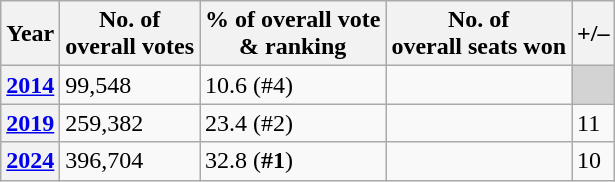<table class=wikitable>
<tr>
<th>Year</th>
<th>No. of<br>overall votes</th>
<th>% of overall vote<br> & ranking</th>
<th>No. of<br>overall seats won</th>
<th>+/–</th>
</tr>
<tr>
<th><a href='#'>2014</a></th>
<td>99,548</td>
<td>10.6 (#4)</td>
<td></td>
<td style="background:lightgrey;"></td>
</tr>
<tr>
<th><a href='#'>2019</a></th>
<td>259,382</td>
<td>23.4 (#2)</td>
<td></td>
<td> 11</td>
</tr>
<tr>
<th><a href='#'>2024</a></th>
<td>396,704</td>
<td>32.8 (<strong>#1</strong>)</td>
<td></td>
<td> 10</td>
</tr>
</table>
